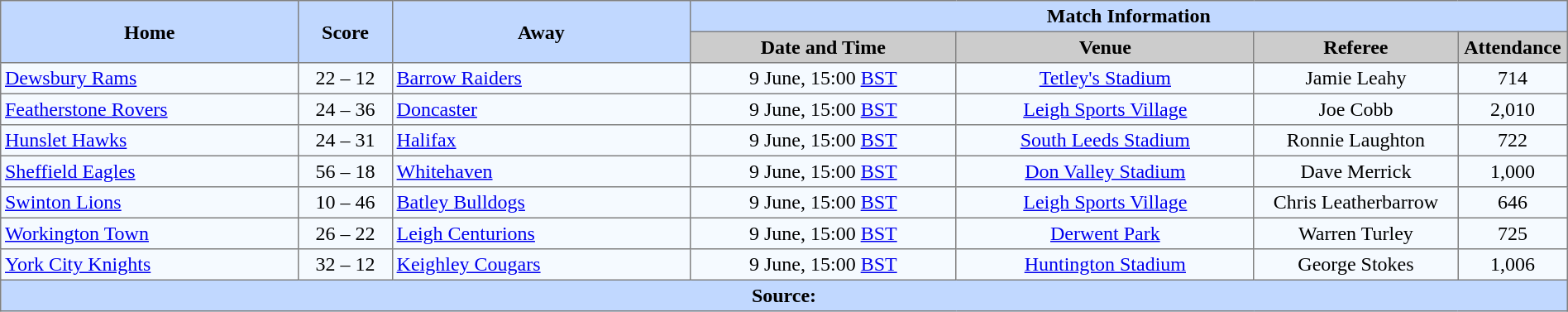<table border="1" cellpadding="3" cellspacing="0" style="border-collapse:collapse; text-align:center; width:100%;">
<tr style="background:#c1d8ff;">
<th rowspan="2" style="width:19%;">Home</th>
<th rowspan="2" style="width:6%;">Score</th>
<th rowspan="2" style="width:19%;">Away</th>
<th colspan=6>Match Information</th>
</tr>
<tr style="background:#ccc;">
<th width=17%>Date and Time</th>
<th width=19%>Venue</th>
<th width=13%>Referee</th>
<th width=7%>Attendance</th>
</tr>
<tr style="background:#f5faff;">
<td align=left> <a href='#'>Dewsbury Rams</a></td>
<td>22 – 12</td>
<td align=left> <a href='#'>Barrow Raiders</a></td>
<td>9 June, 15:00 <a href='#'>BST</a></td>
<td><a href='#'>Tetley's Stadium</a></td>
<td>Jamie Leahy</td>
<td>714</td>
</tr>
<tr style="background:#f5faff;">
<td align=left> <a href='#'>Featherstone Rovers</a></td>
<td>24 – 36</td>
<td align=left> <a href='#'>Doncaster</a></td>
<td>9 June, 15:00 <a href='#'>BST</a></td>
<td><a href='#'>Leigh Sports Village</a></td>
<td>Joe Cobb</td>
<td>2,010</td>
</tr>
<tr style="background:#f5faff;">
<td align=left> <a href='#'>Hunslet Hawks</a></td>
<td>24 – 31</td>
<td align=left> <a href='#'>Halifax</a></td>
<td>9 June, 15:00 <a href='#'>BST</a></td>
<td><a href='#'>South Leeds Stadium</a></td>
<td>Ronnie Laughton</td>
<td>722</td>
</tr>
<tr style="background:#f5faff;">
<td align=left> <a href='#'>Sheffield Eagles</a></td>
<td>56 – 18</td>
<td align=left> <a href='#'>Whitehaven</a></td>
<td>9 June, 15:00 <a href='#'>BST</a></td>
<td><a href='#'>Don Valley Stadium</a></td>
<td>Dave Merrick</td>
<td>1,000</td>
</tr>
<tr style="background:#f5faff;">
<td align=left> <a href='#'>Swinton Lions</a></td>
<td>10 – 46</td>
<td align=left> <a href='#'>Batley Bulldogs</a></td>
<td>9 June, 15:00 <a href='#'>BST</a></td>
<td><a href='#'>Leigh Sports Village</a></td>
<td>Chris Leatherbarrow</td>
<td>646</td>
</tr>
<tr style="background:#f5faff;">
<td align=left> <a href='#'>Workington Town</a></td>
<td>26 – 22</td>
<td align=left> <a href='#'>Leigh Centurions</a></td>
<td>9 June, 15:00 <a href='#'>BST</a></td>
<td><a href='#'>Derwent Park</a></td>
<td>Warren Turley</td>
<td>725</td>
</tr>
<tr style="background:#f5faff;">
<td align=left> <a href='#'>York City Knights</a></td>
<td>32 – 12</td>
<td align=left> <a href='#'>Keighley Cougars</a></td>
<td>9 June, 15:00 <a href='#'>BST</a></td>
<td><a href='#'>Huntington Stadium</a></td>
<td>George Stokes</td>
<td>1,006</td>
</tr>
<tr style="background:#c1d8ff;">
<th colspan=12>Source:</th>
</tr>
</table>
